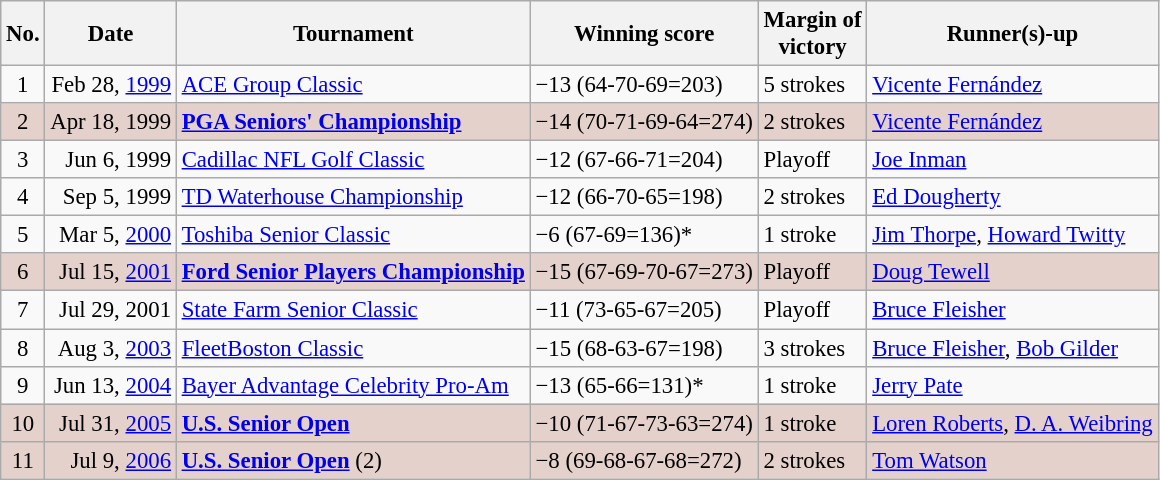<table class="wikitable" style="font-size:95%;">
<tr>
<th>No.</th>
<th>Date</th>
<th>Tournament</th>
<th>Winning score</th>
<th>Margin of<br>victory</th>
<th>Runner(s)-up</th>
</tr>
<tr>
<td align=center>1</td>
<td align=right>Feb 28, <a href='#'>1999</a></td>
<td><a href='#'>ACE Group Classic</a></td>
<td>−13 (64-70-69=203)</td>
<td>5 strokes</td>
<td> <a href='#'>Vicente Fernández</a></td>
</tr>
<tr style="background:#e5d1cb;">
<td align=center>2</td>
<td align=right>Apr 18, 1999</td>
<td><strong><a href='#'>PGA Seniors' Championship</a></strong></td>
<td>−14 (70-71-69-64=274)</td>
<td>2 strokes</td>
<td> <a href='#'>Vicente Fernández</a></td>
</tr>
<tr>
<td align=center>3</td>
<td align=right>Jun 6, 1999</td>
<td><a href='#'>Cadillac NFL Golf Classic</a></td>
<td>−12 (67-66-71=204)</td>
<td>Playoff</td>
<td> <a href='#'>Joe Inman</a></td>
</tr>
<tr>
<td align=center>4</td>
<td align=right>Sep 5, 1999</td>
<td><a href='#'>TD Waterhouse Championship</a></td>
<td>−12 (66-70-65=198)</td>
<td>2 strokes</td>
<td> <a href='#'>Ed Dougherty</a></td>
</tr>
<tr>
<td align=center>5</td>
<td align=right>Mar 5, <a href='#'>2000</a></td>
<td><a href='#'>Toshiba Senior Classic</a></td>
<td>−6 (67-69=136)*</td>
<td>1 stroke</td>
<td> <a href='#'>Jim Thorpe</a>,  <a href='#'>Howard Twitty</a></td>
</tr>
<tr style="background:#e5d1cb;">
<td align=center>6</td>
<td align=right>Jul 15, <a href='#'>2001</a></td>
<td><strong><a href='#'>Ford Senior Players Championship</a></strong></td>
<td>−15 (67-69-70-67=273)</td>
<td>Playoff</td>
<td> <a href='#'>Doug Tewell</a></td>
</tr>
<tr>
<td align=center>7</td>
<td align=right>Jul 29, 2001</td>
<td><a href='#'>State Farm Senior Classic</a></td>
<td>−11 (73-65-67=205)</td>
<td>Playoff</td>
<td> <a href='#'>Bruce Fleisher</a></td>
</tr>
<tr>
<td align=center>8</td>
<td align=right>Aug 3, <a href='#'>2003</a></td>
<td><a href='#'>FleetBoston Classic</a></td>
<td>−15 (68-63-67=198)</td>
<td>3 strokes</td>
<td> <a href='#'>Bruce Fleisher</a>,  <a href='#'>Bob Gilder</a></td>
</tr>
<tr>
<td align=center>9</td>
<td align=right>Jun 13, <a href='#'>2004</a></td>
<td><a href='#'>Bayer Advantage Celebrity Pro-Am</a></td>
<td>−13 (65-66=131)*</td>
<td>1 stroke</td>
<td> <a href='#'>Jerry Pate</a></td>
</tr>
<tr style="background:#e5d1cb;">
<td align=center>10</td>
<td align=right>Jul 31, <a href='#'>2005</a></td>
<td><strong><a href='#'>U.S. Senior Open</a></strong></td>
<td>−10 (71-67-73-63=274)</td>
<td>1 stroke</td>
<td> <a href='#'>Loren Roberts</a>,  <a href='#'>D. A. Weibring</a></td>
</tr>
<tr style="background:#e5d1cb;">
<td align=center>11</td>
<td align=right>Jul 9, <a href='#'>2006</a></td>
<td><strong><a href='#'>U.S. Senior Open</a></strong> (2)</td>
<td>−8 (69-68-67-68=272)</td>
<td>2 strokes</td>
<td> <a href='#'>Tom Watson</a></td>
</tr>
</table>
